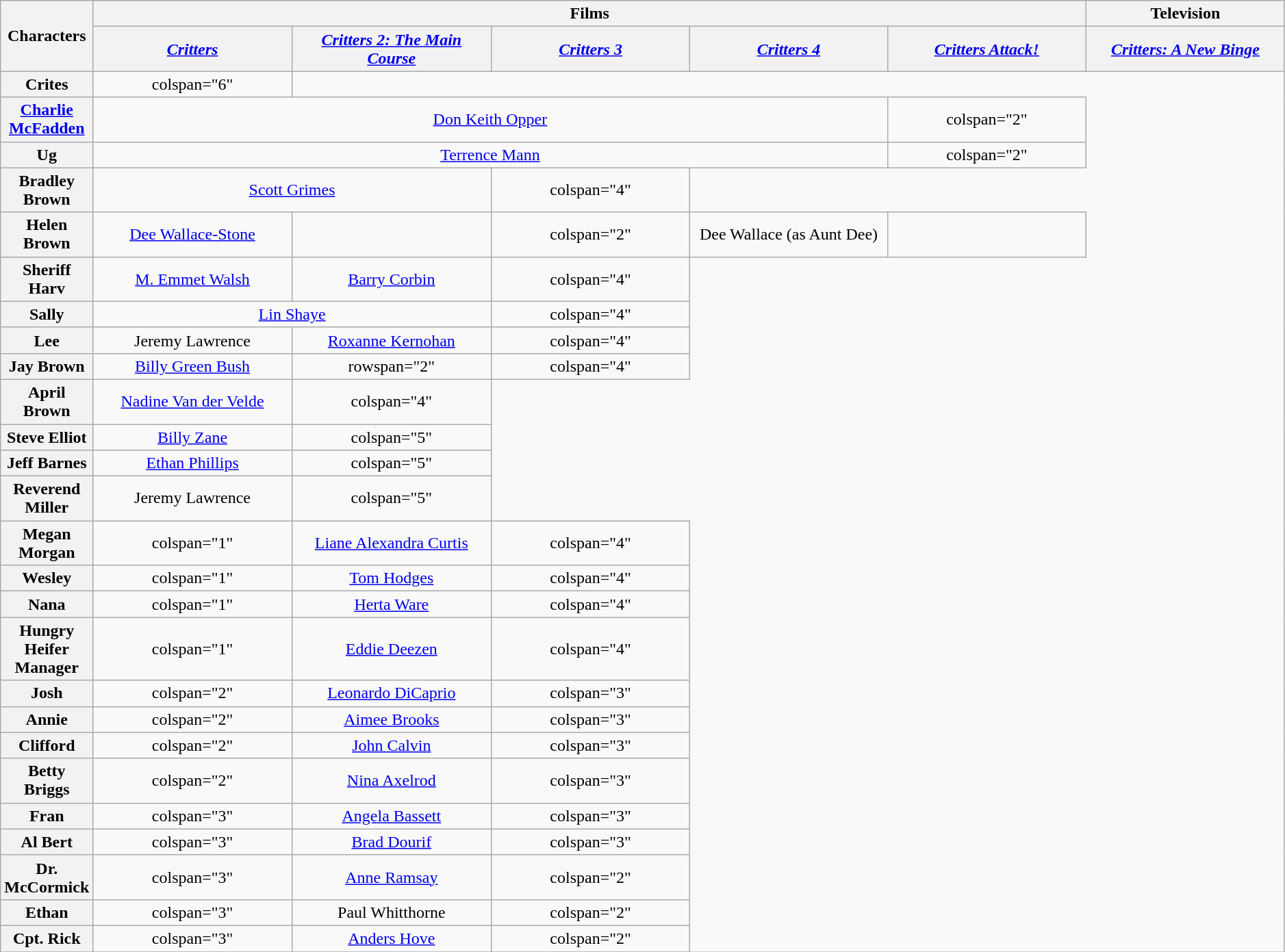<table class="wikitable" style="text-align:center; width:99%;">
<tr>
<th scope="col" rowspan="2">Characters</th>
<th scope="col" colspan="5" style="text-align:center;">Films</th>
<th scope="col" colspan="1" style="text-align:center;">Television</th>
</tr>
<tr>
<th style="width:16%"><em><a href='#'>Critters</a></em></th>
<th style="width:16%"><em><a href='#'>Critters 2: The Main Course</a></em></th>
<th style="width:16%"><em><a href='#'>Critters 3</a></em></th>
<th style="width:16%"><em><a href='#'>Critters 4</a></em></th>
<th style="width:16%"><em><a href='#'>Critters Attack!</a></em></th>
<th style="width:16%"><em><a href='#'>Critters: A New Binge</a></em></th>
</tr>
<tr>
<th scope="row">Crites</th>
<td>colspan="6" </td>
</tr>
<tr>
<th scope="row"><a href='#'>Charlie McFadden</a></th>
<td colspan="4"><a href='#'>Don Keith Opper</a></td>
<td>colspan="2" </td>
</tr>
<tr>
<th scope="row">Ug</th>
<td colspan="4"><a href='#'>Terrence Mann</a></td>
<td>colspan="2" </td>
</tr>
<tr>
<th scope="row">Bradley Brown</th>
<td colspan="2"><a href='#'>Scott Grimes</a></td>
<td>colspan="4" </td>
</tr>
<tr>
<th scope="row">Helen Brown</th>
<td colspan="1"><a href='#'>Dee Wallace-Stone</a></td>
<td></td>
<td>colspan="2" </td>
<td>Dee Wallace (as Aunt Dee)</td>
<td></td>
</tr>
<tr>
<th scope="row">Sheriff Harv</th>
<td colspan="1"><a href='#'>M. Emmet Walsh</a></td>
<td colspan="1"><a href='#'>Barry Corbin</a></td>
<td>colspan="4" </td>
</tr>
<tr>
<th scope="row">Sally</th>
<td colspan="2"><a href='#'>Lin Shaye</a></td>
<td>colspan="4" </td>
</tr>
<tr>
<th scope="row">Lee</th>
<td colspan="1">Jeremy Lawrence</td>
<td><a href='#'>Roxanne Kernohan</a></td>
<td>colspan="4" </td>
</tr>
<tr>
<th scope="row">Jay Brown</th>
<td colspan="1"><a href='#'>Billy Green Bush</a></td>
<td>rowspan="2" </td>
<td>colspan="4" </td>
</tr>
<tr>
<th scope="row">April Brown</th>
<td colspan="1"><a href='#'>Nadine Van der Velde</a></td>
<td>colspan="4" </td>
</tr>
<tr>
<th scope="row">Steve Elliot</th>
<td colspan="1"><a href='#'>Billy Zane</a></td>
<td>colspan="5" </td>
</tr>
<tr>
<th scope="row">Jeff Barnes</th>
<td colspan="1"><a href='#'>Ethan Phillips</a></td>
<td>colspan="5" </td>
</tr>
<tr>
<th scope="row">Reverend Miller</th>
<td colspan="1">Jeremy Lawrence</td>
<td>colspan="5" </td>
</tr>
<tr>
<th scope="row">Megan Morgan</th>
<td>colspan="1" </td>
<td colspan="1"><a href='#'>Liane Alexandra Curtis</a></td>
<td>colspan="4" </td>
</tr>
<tr>
<th scope="row">Wesley</th>
<td>colspan="1" </td>
<td colspan="1"><a href='#'>Tom Hodges</a></td>
<td>colspan="4" </td>
</tr>
<tr>
<th scope="row">Nana</th>
<td>colspan="1" </td>
<td colspan="1"><a href='#'>Herta Ware</a></td>
<td>colspan="4" </td>
</tr>
<tr>
<th scope="row">Hungry Heifer Manager</th>
<td>colspan="1" </td>
<td colspan="1"><a href='#'>Eddie Deezen</a></td>
<td>colspan="4" </td>
</tr>
<tr>
<th scope="row">Josh</th>
<td>colspan="2" </td>
<td colspan="1"><a href='#'>Leonardo DiCaprio</a></td>
<td>colspan="3" </td>
</tr>
<tr>
<th scope="row">Annie</th>
<td>colspan="2" </td>
<td colspan="1"><a href='#'>Aimee Brooks</a></td>
<td>colspan="3" </td>
</tr>
<tr>
<th scrope="row">Clifford</th>
<td>colspan="2" </td>
<td><a href='#'>John Calvin</a></td>
<td>colspan="3" </td>
</tr>
<tr>
<th scrope="row">Betty Briggs</th>
<td>colspan="2" </td>
<td><a href='#'>Nina Axelrod</a></td>
<td>colspan="3" </td>
</tr>
<tr>
<th scope="row">Fran</th>
<td>colspan="3" </td>
<td colspan="1"><a href='#'>Angela Bassett</a></td>
<td>colspan="3" </td>
</tr>
<tr>
<th scope="row">Al Bert</th>
<td>colspan="3" </td>
<td colspan="1"><a href='#'>Brad Dourif</a></td>
<td>colspan="3" </td>
</tr>
<tr>
<th scope="row">Dr. McCormick</th>
<td>colspan="3" </td>
<td colspan="1"><a href='#'>Anne Ramsay</a></td>
<td>colspan="2" </td>
</tr>
<tr>
<th scope="row">Ethan</th>
<td>colspan="3" </td>
<td colspan="1">Paul Whitthorne</td>
<td>colspan="2" </td>
</tr>
<tr>
<th scope="row">Cpt. Rick</th>
<td>colspan="3" </td>
<td colspan="1"><a href='#'>Anders Hove</a></td>
<td>colspan="2" </td>
</tr>
<tr>
</tr>
</table>
